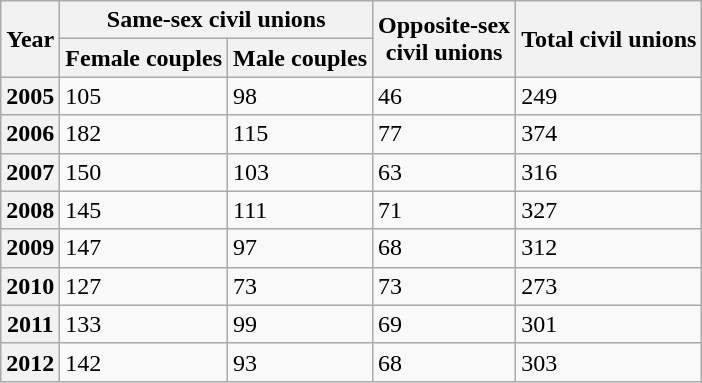<table class="wikitable">
<tr>
<th rowspan=2>Year</th>
<th colspan=2>Same-sex civil unions</th>
<th rowspan=2>Opposite-sex<br>civil unions</th>
<th rowspan=2>Total civil unions</th>
</tr>
<tr>
<th>Female couples</th>
<th>Male couples</th>
</tr>
<tr>
<th>2005</th>
<td>105</td>
<td>98</td>
<td>46</td>
<td>249</td>
</tr>
<tr>
<th>2006</th>
<td>182</td>
<td>115</td>
<td>77</td>
<td>374</td>
</tr>
<tr>
<th>2007</th>
<td>150</td>
<td>103</td>
<td>63</td>
<td>316</td>
</tr>
<tr>
<th>2008</th>
<td>145</td>
<td>111</td>
<td>71</td>
<td>327</td>
</tr>
<tr>
<th>2009</th>
<td>147</td>
<td>97</td>
<td>68</td>
<td>312</td>
</tr>
<tr>
<th>2010</th>
<td>127</td>
<td>73</td>
<td>73</td>
<td>273</td>
</tr>
<tr>
<th>2011</th>
<td>133</td>
<td>99</td>
<td>69</td>
<td>301</td>
</tr>
<tr>
<th>2012</th>
<td>142</td>
<td>93</td>
<td>68</td>
<td>303</td>
</tr>
</table>
